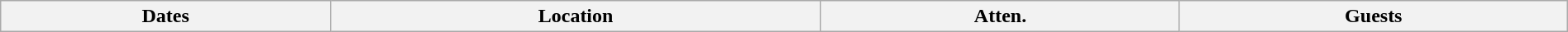<table class="wikitable" width="100%">
<tr>
<th>Dates</th>
<th>Location</th>
<th>Atten.</th>
<th>Guests<br></th>
</tr>
</table>
